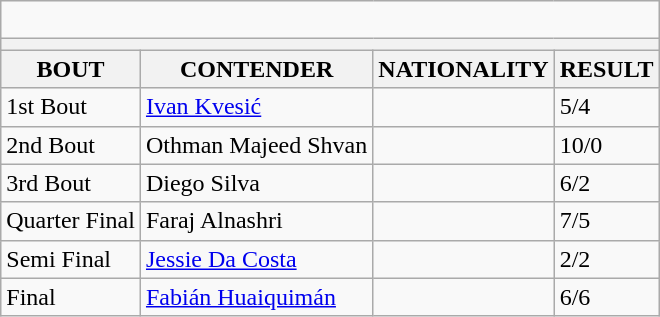<table class="wikitable">
<tr>
<td colspan="4"><br></td>
</tr>
<tr>
<th colspan="4"></th>
</tr>
<tr>
<th><strong>BOUT</strong></th>
<th><strong>CONTENDER</strong></th>
<th><strong>NATIONALITY</strong></th>
<th><strong>RESULT</strong></th>
</tr>
<tr>
<td>1st Bout</td>
<td><a href='#'>Ivan Kvesić</a></td>
<td></td>
<td>5/4</td>
</tr>
<tr>
<td>2nd Bout</td>
<td>Othman Majeed Shvan</td>
<td></td>
<td>10/0</td>
</tr>
<tr>
<td>3rd Bout</td>
<td>Diego Silva</td>
<td></td>
<td>6/2</td>
</tr>
<tr>
<td>Quarter Final</td>
<td>Faraj Alnashri</td>
<td></td>
<td>7/5</td>
</tr>
<tr>
<td>Semi Final</td>
<td><a href='#'>Jessie Da Costa</a></td>
<td></td>
<td>2/2</td>
</tr>
<tr>
<td>Final</td>
<td><a href='#'>Fabián Huaiquimán</a></td>
<td></td>
<td>6/6</td>
</tr>
</table>
